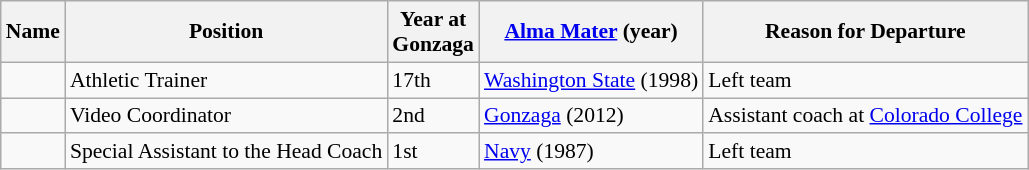<table class="wikitable sortable" style="font-size:90%;" border="1">
<tr>
<th>Name</th>
<th>Position</th>
<th>Year at<br>Gonzaga</th>
<th><a href='#'>Alma Mater</a> (year)</th>
<th ! class="unsortable">Reason for Departure</th>
</tr>
<tr>
<td></td>
<td>Athletic Trainer</td>
<td>17th</td>
<td><a href='#'>Washington State</a> (1998)</td>
<td>Left team</td>
</tr>
<tr>
<td></td>
<td>Video Coordinator</td>
<td>2nd</td>
<td><a href='#'>Gonzaga</a> (2012)</td>
<td>Assistant coach at <a href='#'>Colorado College</a></td>
</tr>
<tr>
<td></td>
<td>Special Assistant to the Head Coach</td>
<td>1st</td>
<td><a href='#'>Navy</a> (1987)</td>
<td>Left team</td>
</tr>
</table>
